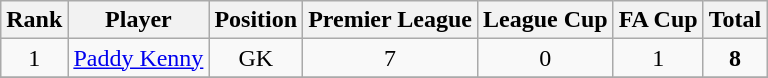<table class="wikitable">
<tr>
<th>Rank</th>
<th>Player</th>
<th>Position</th>
<th>Premier League</th>
<th>League Cup</th>
<th>FA Cup</th>
<th>Total</th>
</tr>
<tr>
<td align=center>1</td>
<td align=left> <a href='#'>Paddy Kenny</a></td>
<td align=center>GK</td>
<td align=center>7</td>
<td align=center>0</td>
<td align=center>1</td>
<td align=center><strong>8</strong></td>
</tr>
<tr>
</tr>
</table>
